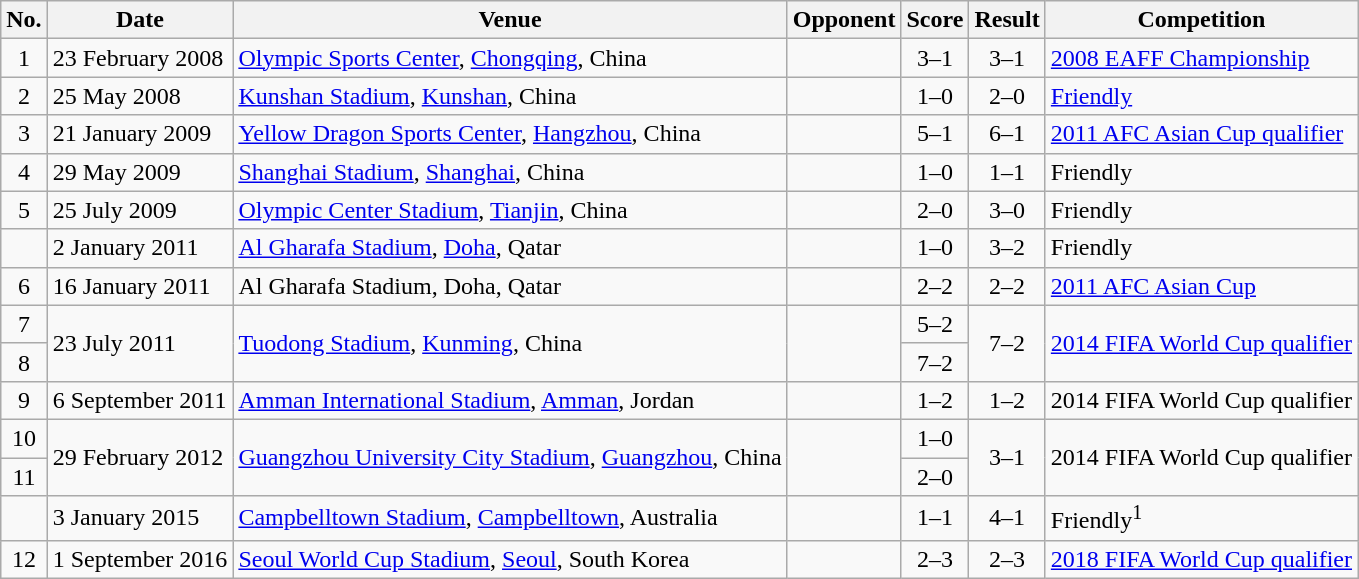<table class="wikitable sortable">
<tr>
<th scope="col">No.</th>
<th scope="col">Date</th>
<th scope="col">Venue</th>
<th scope="col">Opponent</th>
<th scope="col">Score</th>
<th scope="col">Result</th>
<th scope="col">Competition</th>
</tr>
<tr>
<td align="center">1</td>
<td>23 February 2008</td>
<td><a href='#'>Olympic Sports Center</a>, <a href='#'>Chongqing</a>, China</td>
<td></td>
<td align="center">3–1</td>
<td align="center">3–1</td>
<td><a href='#'>2008 EAFF Championship</a></td>
</tr>
<tr>
<td align="center">2</td>
<td>25 May 2008</td>
<td><a href='#'>Kunshan Stadium</a>, <a href='#'>Kunshan</a>, China</td>
<td></td>
<td align="center">1–0</td>
<td align="center">2–0</td>
<td><a href='#'>Friendly</a></td>
</tr>
<tr>
<td align="center">3</td>
<td>21 January 2009</td>
<td><a href='#'>Yellow Dragon Sports Center</a>, <a href='#'>Hangzhou</a>, China</td>
<td></td>
<td align="center">5–1</td>
<td align="center">6–1</td>
<td><a href='#'>2011 AFC Asian Cup qualifier</a></td>
</tr>
<tr>
<td align="center">4</td>
<td>29 May 2009</td>
<td><a href='#'>Shanghai Stadium</a>, <a href='#'>Shanghai</a>, China</td>
<td></td>
<td align="center">1–0</td>
<td align="center">1–1</td>
<td>Friendly</td>
</tr>
<tr>
<td align="center">5</td>
<td>25 July 2009</td>
<td><a href='#'>Olympic Center Stadium</a>, <a href='#'>Tianjin</a>, China</td>
<td></td>
<td align="center">2–0</td>
<td align="center">3–0</td>
<td>Friendly</td>
</tr>
<tr>
<td align="center"></td>
<td>2 January 2011</td>
<td><a href='#'>Al Gharafa Stadium</a>, <a href='#'>Doha</a>, Qatar</td>
<td></td>
<td align="center">1–0</td>
<td align="center">3–2</td>
<td>Friendly</td>
</tr>
<tr>
<td align="center">6</td>
<td>16 January 2011</td>
<td>Al Gharafa Stadium, Doha, Qatar</td>
<td></td>
<td align="center">2–2</td>
<td align="center">2–2</td>
<td><a href='#'>2011 AFC Asian Cup</a></td>
</tr>
<tr>
<td align="center">7</td>
<td rowspan="2">23 July 2011</td>
<td rowspan="2"><a href='#'>Tuodong Stadium</a>, <a href='#'>Kunming</a>, China</td>
<td rowspan="2"></td>
<td align="center">5–2</td>
<td rowspan="2" style="text-align:center">7–2</td>
<td rowspan="2"><a href='#'>2014 FIFA World Cup qualifier</a></td>
</tr>
<tr>
<td align="center">8</td>
<td align="center">7–2</td>
</tr>
<tr>
<td align="center">9</td>
<td>6 September 2011</td>
<td><a href='#'>Amman International Stadium</a>, <a href='#'>Amman</a>, Jordan</td>
<td></td>
<td align="center">1–2</td>
<td align="center">1–2</td>
<td>2014 FIFA World Cup qualifier</td>
</tr>
<tr>
<td align="center">10</td>
<td rowspan="2">29 February 2012</td>
<td rowspan="2"><a href='#'>Guangzhou University City Stadium</a>, <a href='#'>Guangzhou</a>, China</td>
<td rowspan="2"></td>
<td align="center">1–0</td>
<td rowspan="2" style="text-align:center">3–1</td>
<td rowspan="2">2014 FIFA World Cup qualifier</td>
</tr>
<tr>
<td align="center">11</td>
<td align="center">2–0</td>
</tr>
<tr>
<td align="center"></td>
<td>3 January 2015</td>
<td><a href='#'>Campbelltown Stadium</a>, <a href='#'>Campbelltown</a>, Australia</td>
<td></td>
<td align="center">1–1</td>
<td align="center">4–1</td>
<td>Friendly<sup>1</sup></td>
</tr>
<tr>
<td align="center">12</td>
<td>1 September 2016</td>
<td><a href='#'>Seoul World Cup Stadium</a>, <a href='#'>Seoul</a>, South Korea</td>
<td></td>
<td align="center">2–3</td>
<td align="center">2–3</td>
<td><a href='#'>2018 FIFA World Cup qualifier</a></td>
</tr>
</table>
